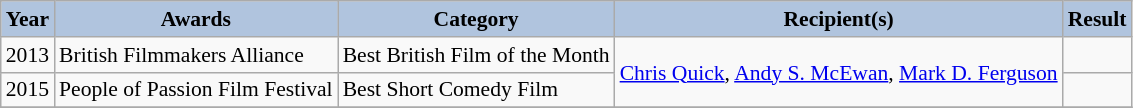<table class="wikitable" style="font-size:90%">
<tr style="text-align:center;">
<th style="background:#B0C4DE;">Year</th>
<th style="background:#B0C4DE;">Awards</th>
<th style="background:#B0C4DE;">Category</th>
<th style="background:#B0C4DE;">Recipient(s)</th>
<th style="background:#B0C4DE;">Result</th>
</tr>
<tr>
<td>2013</td>
<td>British Filmmakers Alliance</td>
<td>Best British Film of the Month</td>
<td rowspan=2><a href='#'>Chris Quick</a>, <a href='#'>Andy S. McEwan</a>, <a href='#'>Mark D. Ferguson</a></td>
<td></td>
</tr>
<tr>
<td>2015</td>
<td>People of Passion Film Festival</td>
<td>Best Short Comedy Film</td>
<td></td>
</tr>
<tr>
</tr>
</table>
